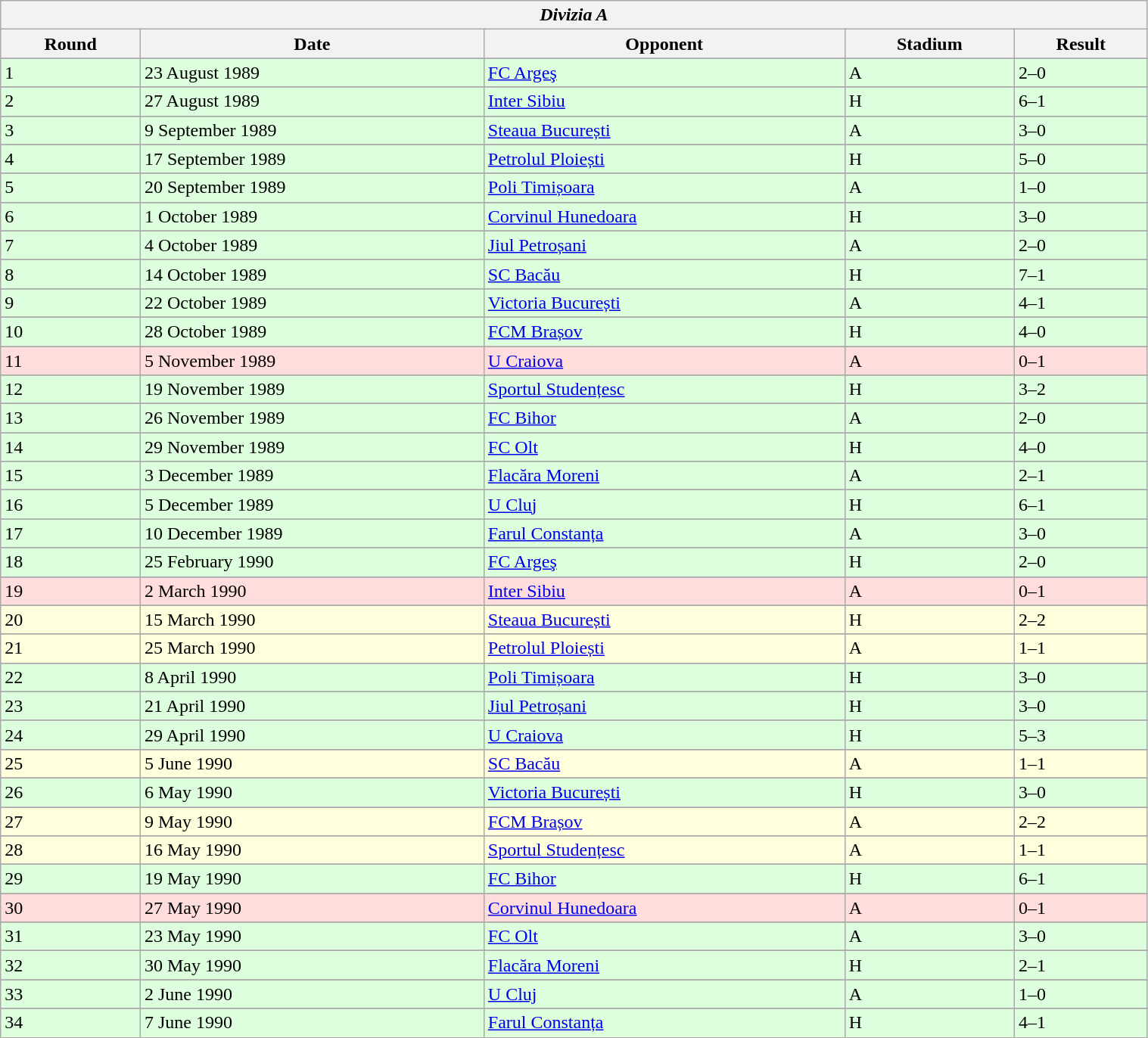<table class="wikitable" style="width:80%;">
<tr>
<th colspan="5" style="text-align:center;"><em>Divizia A</em></th>
</tr>
<tr>
<th>Round</th>
<th>Date</th>
<th>Opponent</th>
<th>Stadium</th>
<th>Result</th>
</tr>
<tr>
</tr>
<tr bgcolor="#ddffdd">
<td>1</td>
<td>23 August 1989</td>
<td><a href='#'>FC Argeş</a></td>
<td>A</td>
<td>2–0</td>
</tr>
<tr>
</tr>
<tr bgcolor="#ddffdd">
<td>2</td>
<td>27 August 1989</td>
<td><a href='#'>Inter Sibiu</a></td>
<td>H</td>
<td>6–1</td>
</tr>
<tr>
</tr>
<tr bgcolor="#ddffdd">
<td>3</td>
<td>9 September 1989</td>
<td><a href='#'>Steaua București</a></td>
<td>A</td>
<td>3–0</td>
</tr>
<tr>
</tr>
<tr bgcolor="#ddffdd">
<td>4</td>
<td>17 September 1989</td>
<td><a href='#'>Petrolul Ploiești</a></td>
<td>H</td>
<td>5–0</td>
</tr>
<tr>
</tr>
<tr bgcolor="#ddffdd">
<td>5</td>
<td>20 September 1989</td>
<td><a href='#'>Poli Timișoara</a></td>
<td>A</td>
<td>1–0</td>
</tr>
<tr>
</tr>
<tr bgcolor="#ddffdd">
<td>6</td>
<td>1 October 1989</td>
<td><a href='#'>Corvinul Hunedoara</a></td>
<td>H</td>
<td>3–0</td>
</tr>
<tr>
</tr>
<tr bgcolor="#ddffdd">
<td>7</td>
<td>4 October 1989</td>
<td><a href='#'>Jiul Petroșani</a></td>
<td>A</td>
<td>2–0</td>
</tr>
<tr>
</tr>
<tr bgcolor="#ddffdd">
<td>8</td>
<td>14 October 1989</td>
<td><a href='#'>SC Bacău</a></td>
<td>H</td>
<td>7–1</td>
</tr>
<tr>
</tr>
<tr bgcolor="#ddffdd">
<td>9</td>
<td>22 October 1989</td>
<td><a href='#'>Victoria București</a></td>
<td>A</td>
<td>4–1</td>
</tr>
<tr>
</tr>
<tr bgcolor="#ddffdd">
<td>10</td>
<td>28 October 1989</td>
<td><a href='#'>FCM Brașov</a></td>
<td>H</td>
<td>4–0</td>
</tr>
<tr>
</tr>
<tr bgcolor="#ffdddd">
<td>11</td>
<td>5 November 1989</td>
<td><a href='#'>U Craiova</a></td>
<td>A</td>
<td>0–1</td>
</tr>
<tr>
</tr>
<tr bgcolor="#ddffdd">
<td>12</td>
<td>19 November 1989</td>
<td><a href='#'>Sportul Studențesc</a></td>
<td>H</td>
<td>3–2</td>
</tr>
<tr>
</tr>
<tr bgcolor="#ddffdd">
<td>13</td>
<td>26 November 1989</td>
<td><a href='#'>FC Bihor</a></td>
<td>A</td>
<td>2–0</td>
</tr>
<tr>
</tr>
<tr bgcolor="#ddffdd">
<td>14</td>
<td>29 November 1989</td>
<td><a href='#'>FC Olt</a></td>
<td>H</td>
<td>4–0</td>
</tr>
<tr>
</tr>
<tr bgcolor="#ddffdd">
<td>15</td>
<td>3 December 1989</td>
<td><a href='#'>Flacăra Moreni</a></td>
<td>A</td>
<td>2–1</td>
</tr>
<tr>
</tr>
<tr bgcolor="#ddffdd">
<td>16</td>
<td>5 December 1989</td>
<td><a href='#'>U Cluj</a></td>
<td>H</td>
<td>6–1</td>
</tr>
<tr>
</tr>
<tr bgcolor="#ddffdd">
<td>17</td>
<td>10 December 1989</td>
<td><a href='#'>Farul Constanța</a></td>
<td>A</td>
<td>3–0</td>
</tr>
<tr>
</tr>
<tr bgcolor="#ddffdd">
<td>18</td>
<td>25 February 1990</td>
<td><a href='#'>FC Argeş</a></td>
<td>H</td>
<td>2–0</td>
</tr>
<tr>
</tr>
<tr bgcolor="#ffdddd">
<td>19</td>
<td>2 March 1990</td>
<td><a href='#'>Inter Sibiu</a></td>
<td>A</td>
<td>0–1</td>
</tr>
<tr>
</tr>
<tr bgcolor="#ffffdd">
<td>20</td>
<td>15 March 1990</td>
<td><a href='#'>Steaua București</a></td>
<td>H</td>
<td>2–2</td>
</tr>
<tr>
</tr>
<tr bgcolor="#ffffdd">
<td>21</td>
<td>25 March 1990</td>
<td><a href='#'>Petrolul Ploiești</a></td>
<td>A</td>
<td>1–1</td>
</tr>
<tr>
</tr>
<tr bgcolor="#ddffdd">
<td>22</td>
<td>8 April 1990</td>
<td><a href='#'>Poli Timișoara</a></td>
<td>H</td>
<td>3–0</td>
</tr>
<tr>
</tr>
<tr bgcolor="#ddffdd">
<td>23</td>
<td>21 April 1990</td>
<td><a href='#'>Jiul Petroșani</a></td>
<td>H</td>
<td>3–0</td>
</tr>
<tr>
</tr>
<tr bgcolor="#ddffdd">
<td>24</td>
<td>29 April 1990</td>
<td><a href='#'>U Craiova</a></td>
<td>H</td>
<td>5–3</td>
</tr>
<tr>
</tr>
<tr bgcolor="#ffffdd">
<td>25</td>
<td>5 June 1990</td>
<td><a href='#'>SC Bacău</a></td>
<td>A</td>
<td>1–1</td>
</tr>
<tr>
</tr>
<tr bgcolor="#ddffdd">
<td>26</td>
<td>6 May 1990</td>
<td><a href='#'>Victoria București</a></td>
<td>H</td>
<td>3–0</td>
</tr>
<tr>
</tr>
<tr bgcolor="#ffffdd">
<td>27</td>
<td>9 May 1990</td>
<td><a href='#'>FCM Brașov</a></td>
<td>A</td>
<td>2–2</td>
</tr>
<tr>
</tr>
<tr bgcolor="#ffffdd">
<td>28</td>
<td>16 May 1990</td>
<td><a href='#'>Sportul Studențesc</a></td>
<td>A</td>
<td>1–1</td>
</tr>
<tr>
</tr>
<tr bgcolor="#ddffdd">
<td>29</td>
<td>19 May 1990</td>
<td><a href='#'>FC Bihor</a></td>
<td>H</td>
<td>6–1</td>
</tr>
<tr>
</tr>
<tr bgcolor="#ffdddd">
<td>30</td>
<td>27 May 1990</td>
<td><a href='#'>Corvinul Hunedoara</a></td>
<td>A</td>
<td>0–1</td>
</tr>
<tr>
</tr>
<tr bgcolor="#ddffdd">
<td>31</td>
<td>23 May 1990</td>
<td><a href='#'>FC Olt</a></td>
<td>A</td>
<td>3–0</td>
</tr>
<tr>
</tr>
<tr bgcolor="#ddffdd">
<td>32</td>
<td>30 May 1990</td>
<td><a href='#'>Flacăra Moreni</a></td>
<td>H</td>
<td>2–1</td>
</tr>
<tr>
</tr>
<tr bgcolor="#ddffdd">
<td>33</td>
<td>2 June 1990</td>
<td><a href='#'>U Cluj</a></td>
<td>A</td>
<td>1–0</td>
</tr>
<tr>
</tr>
<tr bgcolor="#ddffdd">
<td>34</td>
<td>7 June 1990</td>
<td><a href='#'>Farul Constanța</a></td>
<td>H</td>
<td>4–1</td>
</tr>
<tr>
</tr>
</table>
